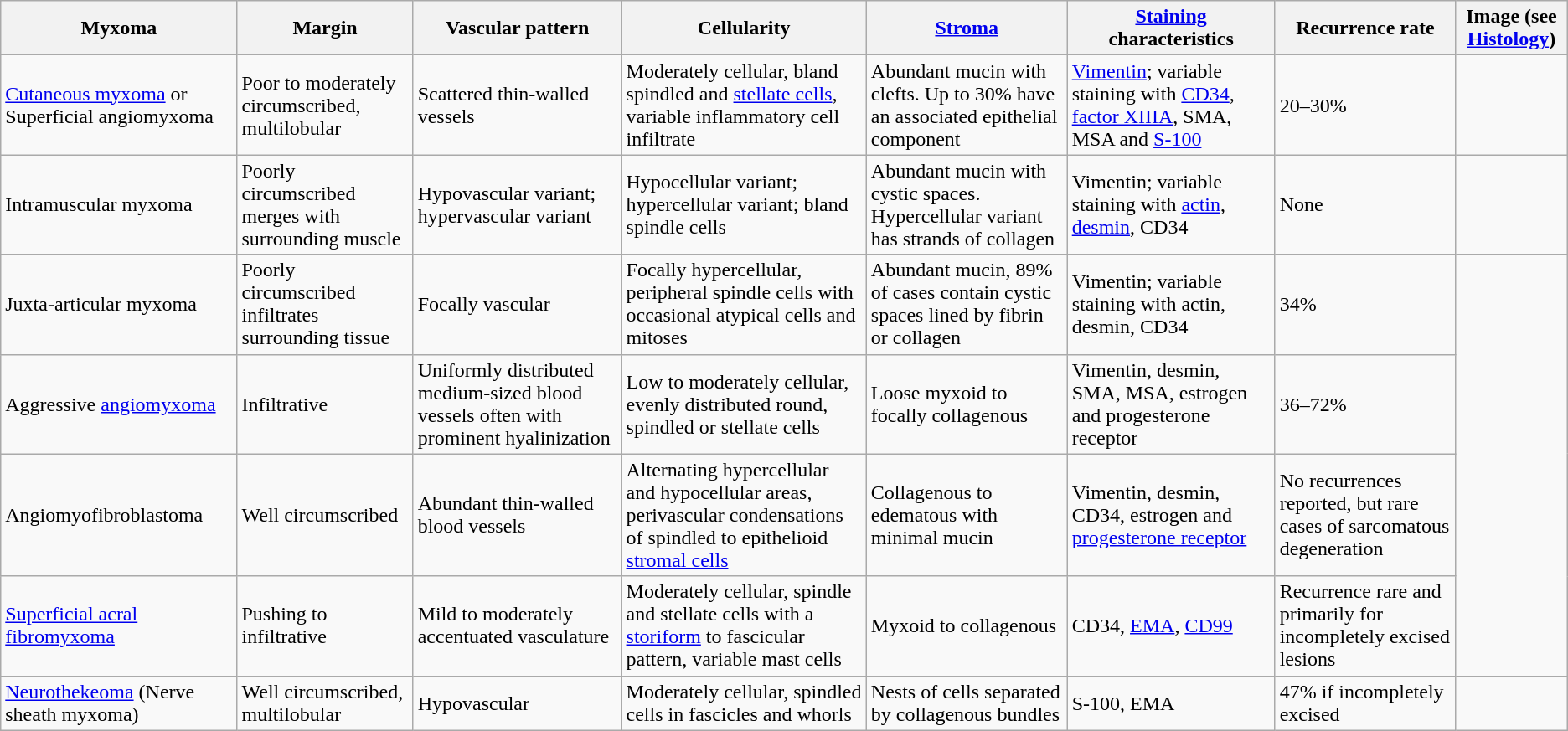<table class="wikitable">
<tr>
<th>Myxoma</th>
<th>Margin</th>
<th>Vascular pattern</th>
<th>Cellularity</th>
<th><a href='#'>Stroma</a></th>
<th><a href='#'>Staining</a> characteristics</th>
<th>Recurrence rate</th>
<th>Image (see <a href='#'>Histology</a>)</th>
</tr>
<tr>
<td><a href='#'>Cutaneous myxoma</a> or Superficial angiomyxoma</td>
<td>Poor to moderately circumscribed, multilobular</td>
<td>Scattered thin-walled vessels</td>
<td>Moderately cellular, bland spindled and <a href='#'>stellate cells</a>, variable inflammatory cell infiltrate</td>
<td>Abundant mucin with clefts. Up to 30% have an associated epithelial component</td>
<td><a href='#'>Vimentin</a>; variable staining with <a href='#'>CD34</a>, <a href='#'>factor XIIIA</a>, SMA, MSA and <a href='#'>S-100</a></td>
<td>20–30%</td>
<td></td>
</tr>
<tr>
<td>Intramuscular myxoma</td>
<td>Poorly circumscribed merges with surrounding muscle</td>
<td>Hypovascular variant; hypervascular variant</td>
<td>Hypocellular variant; hypercellular variant; bland spindle cells</td>
<td>Abundant mucin with cystic spaces. Hypercellular variant has strands of collagen</td>
<td>Vimentin; variable staining with <a href='#'>actin</a>, <a href='#'>desmin</a>, CD34</td>
<td>None</td>
<td></td>
</tr>
<tr>
<td>Juxta-articular myxoma</td>
<td>Poorly circumscribed infiltrates surrounding tissue</td>
<td>Focally vascular</td>
<td>Focally hypercellular, peripheral spindle cells with occasional atypical cells and mitoses</td>
<td>Abundant mucin, 89% of cases contain cystic spaces lined by fibrin or collagen</td>
<td>Vimentin; variable staining with actin, desmin, CD34</td>
<td>34%</td>
</tr>
<tr>
<td>Aggressive <a href='#'>angiomyxoma</a></td>
<td>Infiltrative</td>
<td>Uniformly distributed medium-sized blood vessels often with prominent hyalinization</td>
<td>Low to moderately cellular, evenly distributed round, spindled or stellate cells</td>
<td>Loose myxoid to focally collagenous</td>
<td>Vimentin, desmin, SMA, MSA, estrogen and progesterone receptor</td>
<td>36–72%</td>
</tr>
<tr>
<td>Angiomyofibroblastoma</td>
<td>Well circumscribed</td>
<td>Abundant thin-walled blood vessels</td>
<td>Alternating hypercellular and hypocellular areas, perivascular condensations of spindled to epithelioid <a href='#'>stromal cells</a></td>
<td>Collagenous to edematous with minimal mucin</td>
<td>Vimentin, desmin, CD34, estrogen and <a href='#'>progesterone receptor</a></td>
<td>No recurrences reported, but rare cases of sarcomatous degeneration</td>
</tr>
<tr>
<td><a href='#'>Superficial acral fibromyxoma</a></td>
<td>Pushing to infiltrative</td>
<td>Mild to moderately accentuated vasculature</td>
<td>Moderately cellular, spindle and stellate cells with a <a href='#'>storiform</a> to fascicular pattern, variable mast cells</td>
<td>Myxoid to collagenous</td>
<td>CD34, <a href='#'>EMA</a>, <a href='#'>CD99</a></td>
<td>Recurrence rare and primarily for incompletely excised lesions</td>
</tr>
<tr>
<td><a href='#'>Neurothekeoma</a> (Nerve sheath myxoma)</td>
<td>Well circumscribed, multilobular</td>
<td>Hypovascular</td>
<td>Moderately cellular, spindled cells in fascicles and whorls</td>
<td>Nests of cells separated by collagenous bundles</td>
<td>S-100, EMA</td>
<td>47% if incompletely excised</td>
<td></td>
</tr>
</table>
